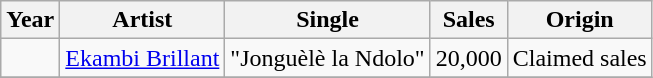<table class="wikitable">
<tr>
<th>Year</th>
<th>Artist</th>
<th>Single</th>
<th>Sales</th>
<th>Origin</th>
</tr>
<tr>
<td></td>
<td><a href='#'>Ekambi Brillant</a></td>
<td>"Jonguèlè la Ndolo"</td>
<td>20,000</td>
<td>Claimed sales</td>
</tr>
<tr>
</tr>
</table>
